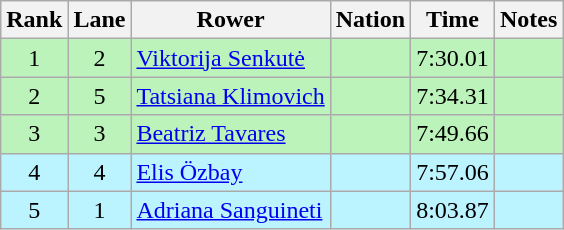<table class="wikitable sortable" style="text-align:center">
<tr>
<th>Rank</th>
<th>Lane</th>
<th>Rower</th>
<th>Nation</th>
<th>Time</th>
<th>Notes</th>
</tr>
<tr bgcolor=bbf3bb>
<td>1</td>
<td>2</td>
<td align=left><a href='#'>Viktorija Senkutė</a></td>
<td align=left></td>
<td>7:30.01</td>
<td></td>
</tr>
<tr bgcolor=bbf3bb>
<td>2</td>
<td>5</td>
<td align=left><a href='#'>Tatsiana Klimovich</a></td>
<td align=left></td>
<td>7:34.31</td>
<td></td>
</tr>
<tr bgcolor=bbf3bb>
<td>3</td>
<td>3</td>
<td align=left><a href='#'>Beatriz Tavares</a></td>
<td align=left></td>
<td>7:49.66</td>
<td></td>
</tr>
<tr bgcolor=bbf3ff>
<td>4</td>
<td>4</td>
<td align=left><a href='#'>Elis Özbay</a></td>
<td align=left></td>
<td>7:57.06</td>
<td></td>
</tr>
<tr bgcolor=bbf3ff>
<td>5</td>
<td>1</td>
<td align=left><a href='#'>Adriana Sanguineti</a></td>
<td align=left></td>
<td>8:03.87</td>
<td></td>
</tr>
</table>
